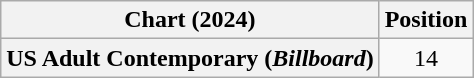<table class="wikitable plainrowheaders" style="text-align:center">
<tr>
<th scope="col">Chart (2024)</th>
<th scope="col">Position</th>
</tr>
<tr>
<th scope="row">US Adult Contemporary (<em>Billboard</em>)</th>
<td>14</td>
</tr>
</table>
